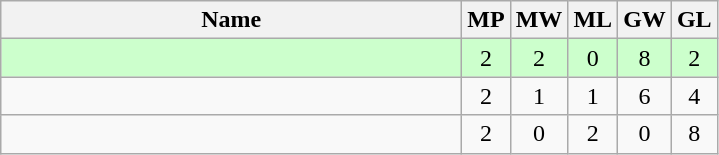<table class=wikitable style="text-align:center">
<tr>
<th width=300>Name</th>
<th width=20>MP</th>
<th width=20>MW</th>
<th width=20>ML</th>
<th width=20>GW</th>
<th width=20>GL</th>
</tr>
<tr style="background-color:#ccffcc;">
<td style="text-align:left;"><strong></strong></td>
<td>2</td>
<td>2</td>
<td>0</td>
<td>8</td>
<td>2</td>
</tr>
<tr>
<td style="text-align:left;"></td>
<td>2</td>
<td>1</td>
<td>1</td>
<td>6</td>
<td>4</td>
</tr>
<tr>
<td style="text-align:left;"></td>
<td>2</td>
<td>0</td>
<td>2</td>
<td>0</td>
<td>8</td>
</tr>
</table>
